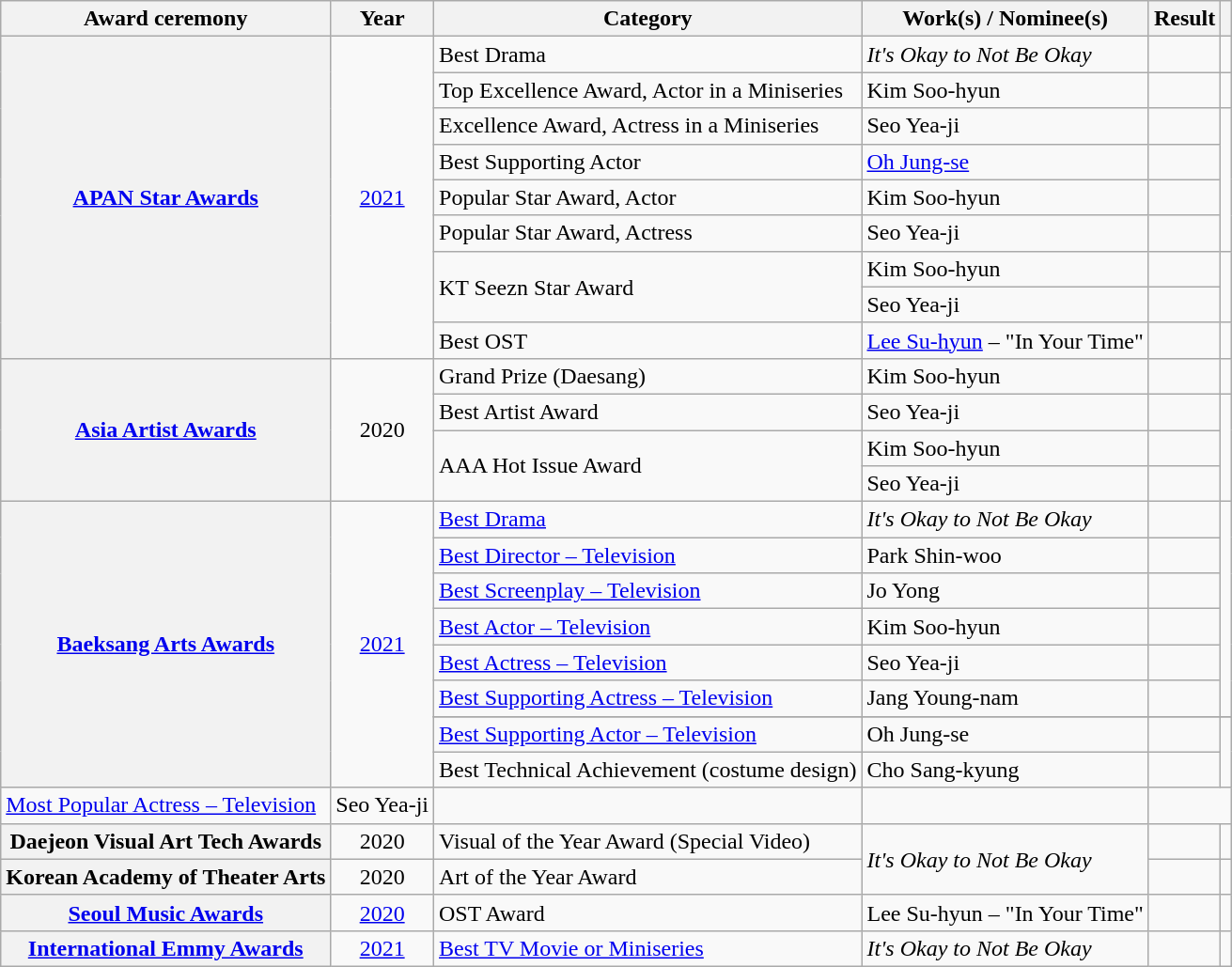<table class="wikitable plainrowheaders sortable">
<tr>
<th scope="col">Award ceremony</th>
<th scope="col">Year</th>
<th scope="col">Category</th>
<th scope="col">Work(s) / Nominee(s)</th>
<th scope="col">Result</th>
<th scope="col" class="unsortable"></th>
</tr>
<tr>
<th scope="row" rowspan="9"><a href='#'>APAN Star Awards</a></th>
<td rowspan="9" style="text-align:center"><a href='#'>2021</a></td>
<td>Best Drama</td>
<td><em>It's Okay to Not Be Okay</em></td>
<td></td>
<td style="text-align:center"></td>
</tr>
<tr>
<td>Top Excellence Award, Actor in a Miniseries</td>
<td>Kim Soo-hyun</td>
<td></td>
<td style="text-align:center"></td>
</tr>
<tr>
<td>Excellence Award, Actress in a Miniseries</td>
<td>Seo Yea-ji</td>
<td></td>
<td rowspan="4" style="text-align:center"></td>
</tr>
<tr>
<td>Best Supporting Actor</td>
<td><a href='#'>Oh Jung-se</a></td>
<td></td>
</tr>
<tr>
<td>Popular Star Award, Actor</td>
<td>Kim Soo-hyun</td>
<td></td>
</tr>
<tr>
<td>Popular Star Award, Actress</td>
<td>Seo Yea-ji</td>
<td></td>
</tr>
<tr>
<td rowspan="2">KT Seezn Star Award</td>
<td>Kim Soo-hyun</td>
<td></td>
<td rowspan="2" style="text-align:center"></td>
</tr>
<tr>
<td>Seo Yea-ji</td>
<td></td>
</tr>
<tr>
<td>Best OST</td>
<td><a href='#'>Lee Su-hyun</a> – "In Your Time"</td>
<td></td>
<td align="center"></td>
</tr>
<tr>
<th scope="row" rowspan="4"><a href='#'>Asia Artist Awards</a></th>
<td rowspan="4" style="text-align:center">2020</td>
<td>Grand Prize (Daesang)</td>
<td>Kim Soo-hyun</td>
<td></td>
<td style="text-align:center"></td>
</tr>
<tr>
<td>Best Artist Award</td>
<td>Seo Yea-ji</td>
<td></td>
<td rowspan="3" style="text-align:center"></td>
</tr>
<tr>
<td rowspan="2">AAA Hot Issue Award</td>
<td>Kim Soo-hyun</td>
<td></td>
</tr>
<tr>
<td>Seo Yea-ji</td>
<td></td>
</tr>
<tr>
<th scope="row" rowspan="9"><a href='#'>Baeksang Arts Awards</a></th>
<td rowspan="9" style="text-align:center"><a href='#'>2021</a></td>
<td><a href='#'>Best Drama</a></td>
<td><em>It's Okay to Not Be Okay</em></td>
<td></td>
<td rowspan="6" style="text-align:center"></td>
</tr>
<tr>
<td><a href='#'>Best Director – Television</a></td>
<td>Park Shin-woo</td>
<td></td>
</tr>
<tr>
<td><a href='#'>Best Screenplay – Television</a></td>
<td>Jo Yong</td>
<td></td>
</tr>
<tr>
<td><a href='#'>Best Actor – Television</a></td>
<td>Kim Soo-hyun</td>
<td></td>
</tr>
<tr>
<td><a href='#'>Best Actress – Television</a></td>
<td>Seo Yea-ji</td>
<td></td>
</tr>
<tr>
<td><a href='#'>Best Supporting Actress – Television</a></td>
<td>Jang Young-nam</td>
<td></td>
</tr>
<tr>
</tr>
<tr>
<td><a href='#'>Best Supporting Actor – Television</a></td>
<td>Oh Jung-se</td>
<td></td>
<td rowspan="2" style="text-align:center"></td>
</tr>
<tr>
<td>Best Technical Achievement (costume design)</td>
<td>Cho Sang-kyung</td>
<td></td>
</tr>
<tr>
<td><a href='#'>Most Popular Actress – Television</a></td>
<td>Seo Yea-ji</td>
<td></td>
<td style="text-align:center"></td>
</tr>
<tr>
<th scope="row">Daejeon Visual Art Tech Awards</th>
<td style="text-align:center">2020</td>
<td>Visual of the Year Award (Special Video)</td>
<td rowspan="2"><em>It's Okay to Not Be Okay</em></td>
<td></td>
<td align="center"></td>
</tr>
<tr>
<th scope="row">Korean Academy of Theater Arts</th>
<td style="text-align:center">2020</td>
<td>Art of the Year Award</td>
<td></td>
<td align="center"></td>
</tr>
<tr>
<th scope="row"><a href='#'>Seoul Music Awards</a></th>
<td style="text-align:center"><a href='#'>2020</a></td>
<td>OST Award</td>
<td>Lee Su-hyun – "In Your Time"</td>
<td></td>
<td style="text-align:center"></td>
</tr>
<tr>
<th scope="row"><a href='#'>International Emmy Awards</a></th>
<td style="text-align:center"><a href='#'>2021</a></td>
<td><a href='#'>Best TV Movie or Miniseries</a></td>
<td><em>It's Okay to Not Be Okay</em></td>
<td></td>
<td style="text-align:center"></td>
</tr>
</table>
